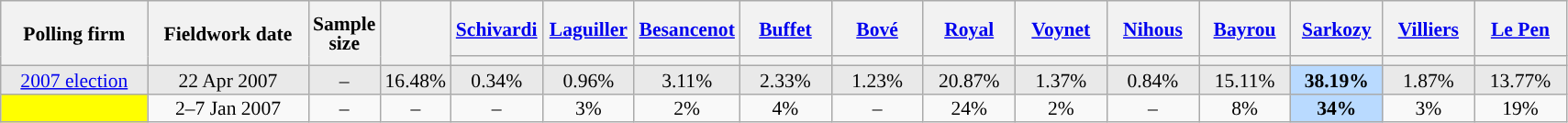<table class="wikitable sortable" style="text-align:center;font-size:90%;line-height:14px;">
<tr style="height:40px;">
<th style="width:100px;" rowspan="2">Polling firm</th>
<th style="width:110px;" rowspan="2">Fieldwork date</th>
<th style="width:35px;" rowspan="2">Sample<br>size</th>
<th style="width:30px;" rowspan="2"></th>
<th class="unsortable" style="width:60px;"><a href='#'>Schivardi</a><br></th>
<th class="unsortable" style="width:60px;"><a href='#'>Laguiller</a><br></th>
<th class="unsortable" style="width:60px;"><a href='#'>Besancenot</a><br></th>
<th class="unsortable" style="width:60px;"><a href='#'>Buffet</a><br></th>
<th class="unsortable" style="width:60px;"><a href='#'>Bové</a><br></th>
<th class="unsortable" style="width:60px;"><a href='#'>Royal</a><br></th>
<th class="unsortable" style="width:60px;"><a href='#'>Voynet</a><br></th>
<th class="unsortable" style="width:60px;"><a href='#'>Nihous</a><br></th>
<th class="unsortable" style="width:60px;"><a href='#'>Bayrou</a><br></th>
<th class="unsortable" style="width:60px;"><a href='#'>Sarkozy</a><br></th>
<th class="unsortable" style="width:60px;"><a href='#'>Villiers</a><br></th>
<th class="unsortable" style="width:60px;"><a href='#'>Le Pen</a><br></th>
</tr>
<tr>
<th style="background:"></th>
<th style="background:"></th>
<th style="background:"></th>
<th style="background:"></th>
<th style="background:"></th>
<th style="background:"></th>
<th style="background:"></th>
<th style="background:"></th>
<th style="background:"></th>
<th style="background:"></th>
<th style="background:"></th>
<th style="background:"></th>
</tr>
<tr style="background:#E9E9E9;">
<td><a href='#'>2007 election</a></td>
<td data-sort-value="2007-04-22">22 Apr 2007</td>
<td>–</td>
<td>16.48%</td>
<td>0.34%</td>
<td>0.96%</td>
<td>3.11%</td>
<td>2.33%</td>
<td>1.23%</td>
<td>20.87%</td>
<td>1.37%</td>
<td>0.84%</td>
<td>15.11%</td>
<td style="background:#B9DAFF;"><strong>38.19%</strong></td>
<td>1.87%</td>
<td>13.77%</td>
</tr>
<tr>
<td style="background:yellow;"></td>
<td data-sort-value="2007-01-07">2–7 Jan 2007</td>
<td>–</td>
<td>–</td>
<td>–</td>
<td>3%</td>
<td>2%</td>
<td>4%</td>
<td>–</td>
<td>24%</td>
<td>2%</td>
<td>–</td>
<td>8%</td>
<td style="background:#B9DAFF;"><strong>34%</strong></td>
<td>3%</td>
<td>19%</td>
</tr>
</table>
